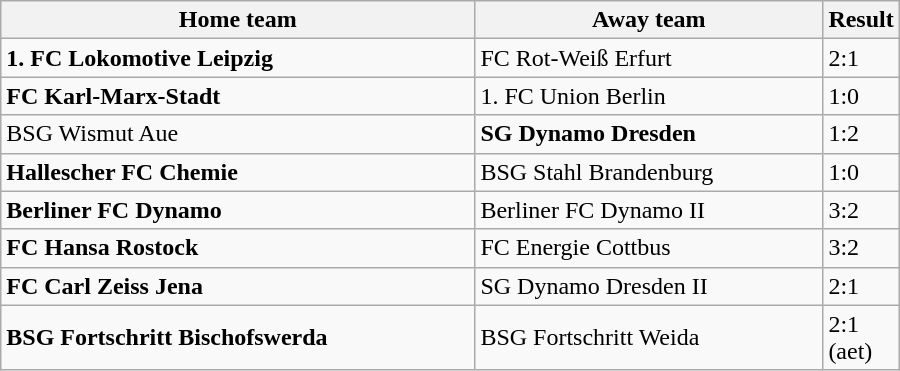<table class="wikitable" style="width:600px;">
<tr>
<th>Home team</th>
<th>Away team</th>
<th style="width:40px;">Result</th>
</tr>
<tr>
<td><strong>1. FC Lokomotive Leipzig</strong></td>
<td>FC Rot-Weiß Erfurt</td>
<td>2:1</td>
</tr>
<tr>
<td><strong>FC Karl-Marx-Stadt</strong></td>
<td>1. FC Union Berlin</td>
<td>1:0</td>
</tr>
<tr>
<td>BSG Wismut Aue</td>
<td><strong>SG Dynamo Dresden</strong></td>
<td>1:2</td>
</tr>
<tr>
<td><strong>Hallescher FC Chemie</strong></td>
<td>BSG Stahl Brandenburg</td>
<td>1:0</td>
</tr>
<tr>
<td><strong>Berliner FC Dynamo</strong></td>
<td>Berliner FC Dynamo II</td>
<td>3:2</td>
</tr>
<tr>
<td><strong>FC Hansa Rostock</strong></td>
<td>FC Energie Cottbus</td>
<td>3:2</td>
</tr>
<tr>
<td><strong>FC Carl Zeiss Jena</strong></td>
<td>SG Dynamo Dresden II</td>
<td>2:1</td>
</tr>
<tr>
<td><strong>BSG Fortschritt Bischofswerda</strong></td>
<td>BSG Fortschritt Weida</td>
<td>2:1 (aet)</td>
</tr>
</table>
